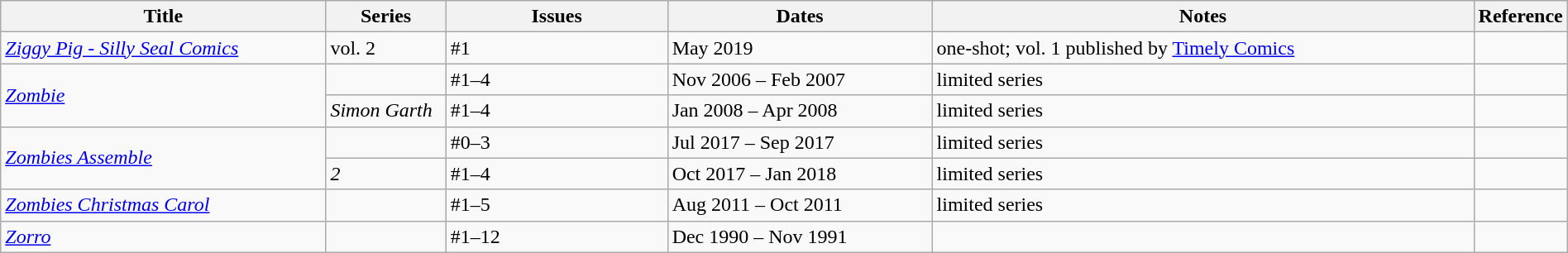<table class="wikitable sortable" style="width:100%;">
<tr>
<th width=22%>Title</th>
<th width=8%>Series</th>
<th width=15%>Issues</th>
<th width=18%>Dates</th>
<th width=37%>Notes</th>
<th>Reference</th>
</tr>
<tr>
<td><em><a href='#'>Ziggy Pig - Silly Seal Comics</a></em></td>
<td>vol. 2</td>
<td>#1</td>
<td>May 2019</td>
<td>one-shot; vol. 1 published by <a href='#'>Timely Comics</a></td>
<td></td>
</tr>
<tr>
<td rowspan="2"><em><a href='#'>Zombie</a></em></td>
<td></td>
<td>#1–4</td>
<td>Nov 2006 – Feb 2007</td>
<td>limited series</td>
<td></td>
</tr>
<tr>
<td><em>Simon Garth</em></td>
<td>#1–4</td>
<td>Jan 2008 – Apr 2008</td>
<td>limited series</td>
<td></td>
</tr>
<tr>
<td rowspan="2"><em><a href='#'>Zombies Assemble</a></em></td>
<td></td>
<td>#0–3</td>
<td>Jul 2017 – Sep 2017</td>
<td>limited series</td>
<td></td>
</tr>
<tr>
<td><em>2</em></td>
<td>#1–4</td>
<td>Oct 2017 – Jan 2018</td>
<td>limited series</td>
<td></td>
</tr>
<tr>
<td><em><a href='#'>Zombies Christmas Carol</a></em></td>
<td></td>
<td>#1–5</td>
<td>Aug 2011 – Oct 2011</td>
<td>limited series</td>
<td></td>
</tr>
<tr>
<td><em><a href='#'>Zorro</a></em></td>
<td></td>
<td>#1–12</td>
<td>Dec 1990 – Nov 1991</td>
<td></td>
<td></td>
</tr>
</table>
